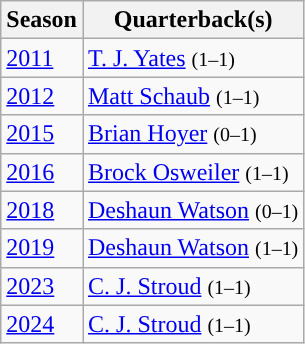<table class="wikitable">
<tr>
<th>Season</th>
<th>Quarterback(s)</th>
</tr>
<tr>
<td><a href='#'>2011</a></td>
<td><a href='#'>T. J. Yates</a> <small>(1–1)</small></td>
</tr>
<tr>
<td><a href='#'>2012</a></td>
<td><a href='#'>Matt Schaub</a> <small>(1–1)</small></td>
</tr>
<tr>
<td><a href='#'>2015</a></td>
<td><a href='#'>Brian Hoyer</a> <small>(0–1)</small></td>
</tr>
<tr>
<td><a href='#'>2016</a></td>
<td><a href='#'>Brock Osweiler</a> <small>(1–1)</small></td>
</tr>
<tr>
<td><a href='#'>2018</a></td>
<td><a href='#'>Deshaun Watson</a> <small>(0–1)</small></td>
</tr>
<tr>
<td><a href='#'>2019</a></td>
<td><a href='#'>Deshaun Watson</a> <small>(1–1)</small></td>
</tr>
<tr>
<td><a href='#'>2023</a></td>
<td><a href='#'>C. J. Stroud</a> <small>(1–1)</small></td>
</tr>
<tr>
<td><a href='#'>2024</a></td>
<td><a href='#'>C. J. Stroud</a> <small>(1–1)</small></td>
</tr>
</table>
